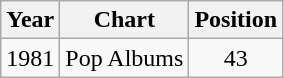<table class="wikitable">
<tr>
<th>Year</th>
<th>Chart</th>
<th>Position</th>
</tr>
<tr>
<td>1981</td>
<td>Pop Albums</td>
<td align="center">43</td>
</tr>
</table>
